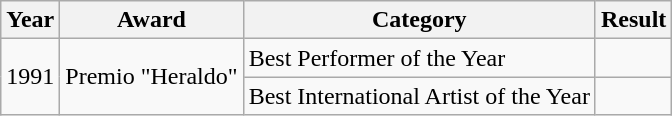<table class="wikitable">
<tr>
<th>Year</th>
<th>Award</th>
<th>Category</th>
<th>Result</th>
</tr>
<tr>
<td rowspan="2">1991</td>
<td rowspan="2">Premio "Heraldo"</td>
<td>Best Performer of the Year</td>
<td></td>
</tr>
<tr>
<td>Best International Artist of the Year</td>
<td></td>
</tr>
</table>
